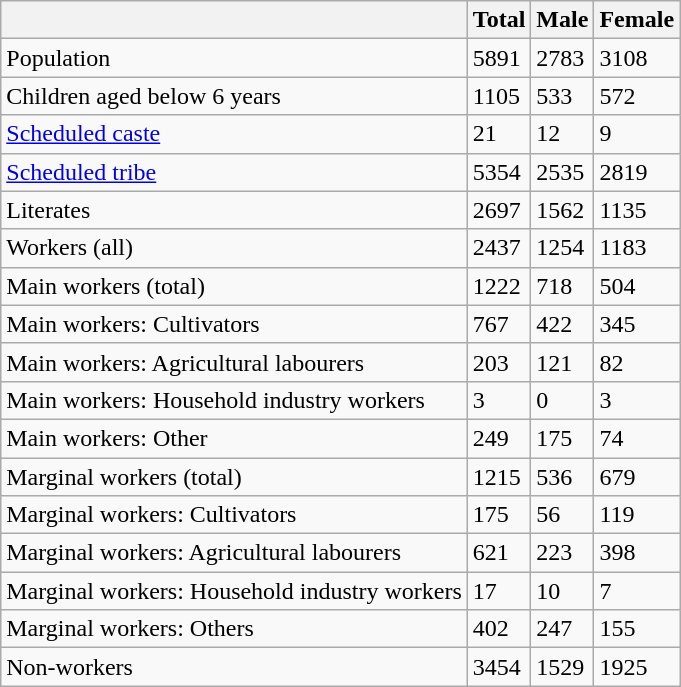<table class="wikitable sortable">
<tr>
<th></th>
<th>Total</th>
<th>Male</th>
<th>Female</th>
</tr>
<tr>
<td>Population</td>
<td>5891</td>
<td>2783</td>
<td>3108</td>
</tr>
<tr>
<td>Children aged below 6 years</td>
<td>1105</td>
<td>533</td>
<td>572</td>
</tr>
<tr>
<td><a href='#'>Scheduled caste</a></td>
<td>21</td>
<td>12</td>
<td>9</td>
</tr>
<tr>
<td><a href='#'>Scheduled tribe</a></td>
<td>5354</td>
<td>2535</td>
<td>2819</td>
</tr>
<tr>
<td>Literates</td>
<td>2697</td>
<td>1562</td>
<td>1135</td>
</tr>
<tr>
<td>Workers (all)</td>
<td>2437</td>
<td>1254</td>
<td>1183</td>
</tr>
<tr>
<td>Main workers (total)</td>
<td>1222</td>
<td>718</td>
<td>504</td>
</tr>
<tr>
<td>Main workers: Cultivators</td>
<td>767</td>
<td>422</td>
<td>345</td>
</tr>
<tr>
<td>Main workers: Agricultural labourers</td>
<td>203</td>
<td>121</td>
<td>82</td>
</tr>
<tr>
<td>Main workers: Household industry workers</td>
<td>3</td>
<td>0</td>
<td>3</td>
</tr>
<tr>
<td>Main workers: Other</td>
<td>249</td>
<td>175</td>
<td>74</td>
</tr>
<tr>
<td>Marginal workers (total)</td>
<td>1215</td>
<td>536</td>
<td>679</td>
</tr>
<tr>
<td>Marginal workers: Cultivators</td>
<td>175</td>
<td>56</td>
<td>119</td>
</tr>
<tr>
<td>Marginal workers: Agricultural labourers</td>
<td>621</td>
<td>223</td>
<td>398</td>
</tr>
<tr>
<td>Marginal workers: Household industry workers</td>
<td>17</td>
<td>10</td>
<td>7</td>
</tr>
<tr>
<td>Marginal workers: Others</td>
<td>402</td>
<td>247</td>
<td>155</td>
</tr>
<tr>
<td>Non-workers</td>
<td>3454</td>
<td>1529</td>
<td>1925</td>
</tr>
</table>
